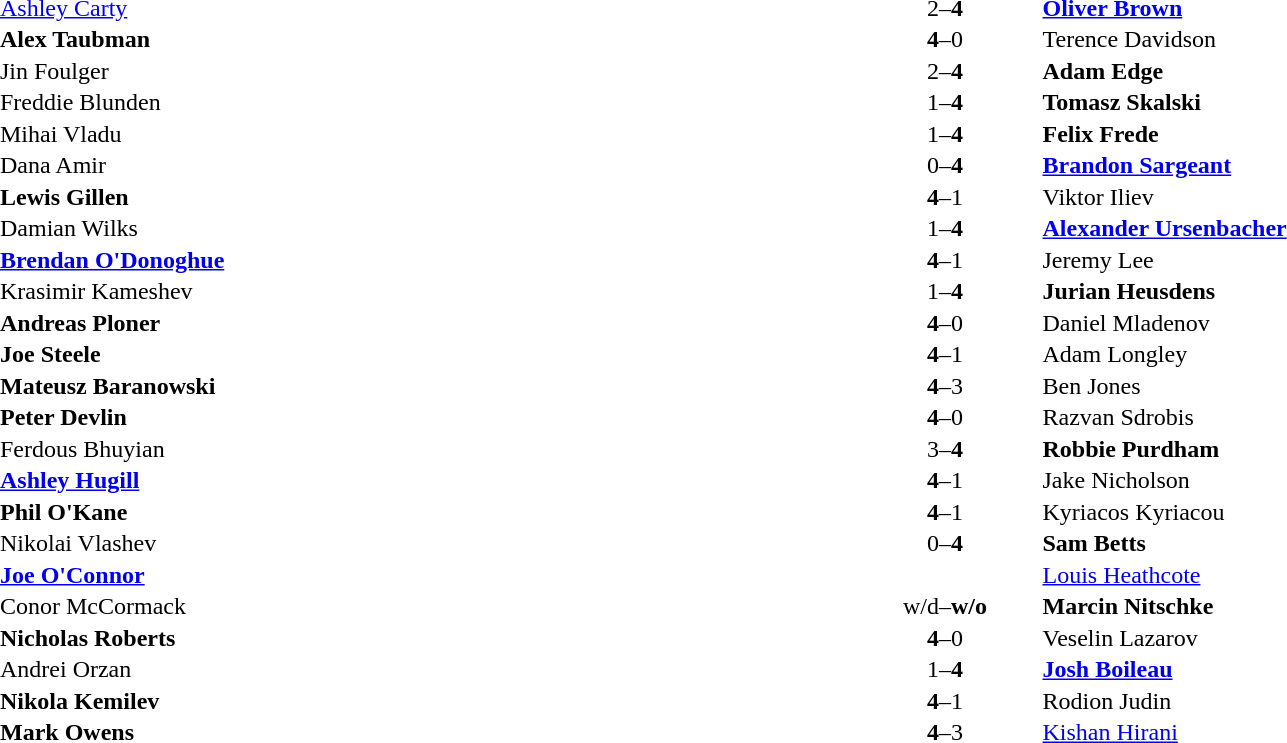<table style="width:100%;" cellspacing="1">
<tr>
<th width=45%></th>
<th width=10%></th>
<th width=45%></th>
</tr>
<tr>
<td> <a href='#'>Ashley Carty</a></td>
<td style="text-align:center;">2–<strong>4</strong></td>
<td> <strong><a href='#'>Oliver Brown</a></strong></td>
</tr>
<tr>
<td> <strong>Alex Taubman</strong></td>
<td style="text-align:center;"><strong>4</strong>–0</td>
<td> Terence Davidson</td>
</tr>
<tr>
<td> Jin Foulger</td>
<td style="text-align:center;">2–<strong>4</strong></td>
<td> <strong>Adam Edge</strong></td>
</tr>
<tr>
<td> Freddie Blunden</td>
<td style="text-align:center;">1–<strong>4</strong></td>
<td> <strong>Tomasz Skalski</strong></td>
</tr>
<tr>
<td> Mihai Vladu</td>
<td style="text-align:center;">1–<strong>4</strong></td>
<td> <strong>Felix Frede</strong></td>
</tr>
<tr>
<td> Dana Amir</td>
<td style="text-align:center;">0–<strong>4</strong></td>
<td> <strong><a href='#'>Brandon Sargeant</a></strong></td>
</tr>
<tr>
<td> <strong>Lewis Gillen</strong></td>
<td style="text-align:center;"><strong>4</strong>–1</td>
<td> Viktor Iliev</td>
</tr>
<tr>
<td> Damian Wilks</td>
<td style="text-align:center;">1–<strong>4</strong></td>
<td> <strong><a href='#'>Alexander Ursenbacher</a></strong></td>
</tr>
<tr>
<td> <strong><a href='#'>Brendan O'Donoghue</a></strong></td>
<td style="text-align:center;"><strong>4</strong>–1</td>
<td> Jeremy Lee</td>
</tr>
<tr>
<td> Krasimir Kameshev</td>
<td style="text-align:center;">1–<strong>4</strong></td>
<td> <strong>Jurian Heusdens</strong></td>
</tr>
<tr>
<td> <strong>Andreas Ploner</strong></td>
<td style="text-align:center;"><strong>4</strong>–0</td>
<td> Daniel Mladenov</td>
</tr>
<tr>
<td> <strong>Joe Steele</strong></td>
<td style="text-align:center;"><strong>4</strong>–1</td>
<td> Adam Longley</td>
</tr>
<tr>
<td> <strong>Mateusz Baranowski</strong></td>
<td style="text-align:center;"><strong>4</strong>–3</td>
<td> Ben Jones</td>
</tr>
<tr>
<td> <strong>Peter Devlin</strong></td>
<td style="text-align:center;"><strong>4</strong>–0</td>
<td> Razvan Sdrobis</td>
</tr>
<tr>
<td> Ferdous Bhuyian</td>
<td style="text-align:center;">3–<strong>4</strong></td>
<td> <strong>Robbie Purdham</strong></td>
</tr>
<tr>
<td> <strong><a href='#'>Ashley Hugill</a></strong></td>
<td style="text-align:center;"><strong>4</strong>–1</td>
<td> Jake Nicholson</td>
</tr>
<tr>
<td> <strong>Phil O'Kane</strong></td>
<td style="text-align:center;"><strong>4</strong>–1</td>
<td> Kyriacos Kyriacou</td>
</tr>
<tr>
<td> Nikolai Vlashev</td>
<td style="text-align:center;">0–<strong>4</strong></td>
<td> <strong>Sam Betts</strong></td>
</tr>
<tr>
<td> <strong><a href='#'>Joe O'Connor</a></strong></td>
<td style="text-align:center;"></td>
<td> <a href='#'>Louis Heathcote</a></td>
</tr>
<tr>
<td> Conor McCormack</td>
<td style="text-align:center;">w/d–<strong>w/o</strong></td>
<td> <strong>Marcin Nitschke</strong></td>
</tr>
<tr>
<td> <strong>Nicholas Roberts</strong></td>
<td style="text-align:center;"><strong>4</strong>–0</td>
<td> Veselin Lazarov</td>
</tr>
<tr>
<td> Andrei Orzan</td>
<td style="text-align:center;">1–<strong>4</strong></td>
<td> <strong><a href='#'>Josh Boileau</a></strong></td>
</tr>
<tr>
<td> <strong>Nikola Kemilev</strong></td>
<td style="text-align:center;"><strong>4</strong>–1</td>
<td> Rodion Judin</td>
</tr>
<tr>
<td> <strong>Mark Owens</strong></td>
<td style="text-align:center;"><strong>4</strong>–3</td>
<td> <a href='#'>Kishan Hirani</a></td>
</tr>
</table>
